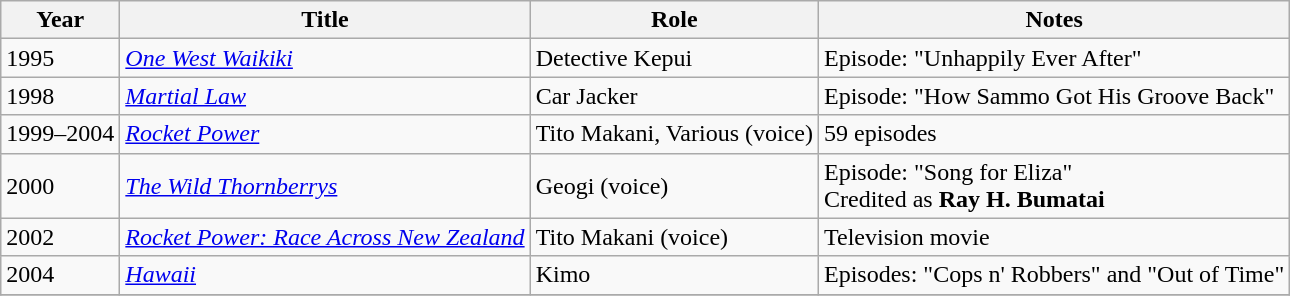<table class="wikitable sortable">
<tr>
<th>Year</th>
<th>Title</th>
<th>Role</th>
<th>Notes</th>
</tr>
<tr>
<td>1995</td>
<td><em><a href='#'>One West Waikiki</a></em></td>
<td>Detective Kepui</td>
<td>Episode: "Unhappily Ever After"</td>
</tr>
<tr>
<td>1998</td>
<td><em><a href='#'>Martial Law</a></em></td>
<td>Car Jacker</td>
<td>Episode: "How Sammo Got His Groove Back"</td>
</tr>
<tr>
<td>1999–2004</td>
<td><em><a href='#'>Rocket Power</a></em></td>
<td>Tito Makani, Various (voice)</td>
<td>59 episodes</td>
</tr>
<tr>
<td>2000</td>
<td><em><a href='#'>The Wild Thornberrys</a></em></td>
<td>Geogi (voice)</td>
<td>Episode: "Song for Eliza"<br>Credited as <strong>Ray H. Bumatai</strong></td>
</tr>
<tr>
<td>2002</td>
<td><em><a href='#'>Rocket Power: Race Across New Zealand</a></em></td>
<td>Tito Makani (voice)</td>
<td>Television movie</td>
</tr>
<tr>
<td>2004</td>
<td><em><a href='#'>Hawaii</a></em></td>
<td>Kimo</td>
<td>Episodes: "Cops n' Robbers" and "Out of Time"</td>
</tr>
<tr>
</tr>
</table>
